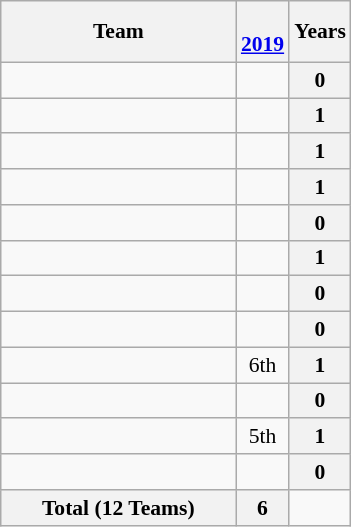<table class="wikitable" style="text-align:center; font-size:90%">
<tr>
<th width=150>Team</th>
<th><br><a href='#'>2019</a></th>
<th>Years</th>
</tr>
<tr>
<td align=left></td>
<td></td>
<th>0</th>
</tr>
<tr>
<td align=left></td>
<td></td>
<th>1</th>
</tr>
<tr>
<td align=left></td>
<td></td>
<th>1</th>
</tr>
<tr>
<td align=left></td>
<td></td>
<th>1</th>
</tr>
<tr>
<td align=left></td>
<td></td>
<th>0</th>
</tr>
<tr>
<td align=left></td>
<td></td>
<th>1</th>
</tr>
<tr>
<td align=left></td>
<td></td>
<th>0</th>
</tr>
<tr>
<td align=left></td>
<td></td>
<th>0</th>
</tr>
<tr>
<td align=left></td>
<td>6th</td>
<th>1</th>
</tr>
<tr>
<td align=left></td>
<td></td>
<th>0</th>
</tr>
<tr>
<td align=left></td>
<td>5th</td>
<th>1</th>
</tr>
<tr>
<td align=left></td>
<td></td>
<th>0</th>
</tr>
<tr>
<th>Total (12 Teams)</th>
<th>6</th>
</tr>
</table>
